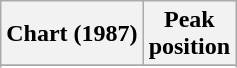<table class="wikitable sortable plainrowheaders" style="text-align:center;">
<tr>
<th scope="col">Chart (1987)</th>
<th scope="col">Peak<br>position</th>
</tr>
<tr>
</tr>
<tr>
</tr>
<tr>
</tr>
<tr>
</tr>
</table>
